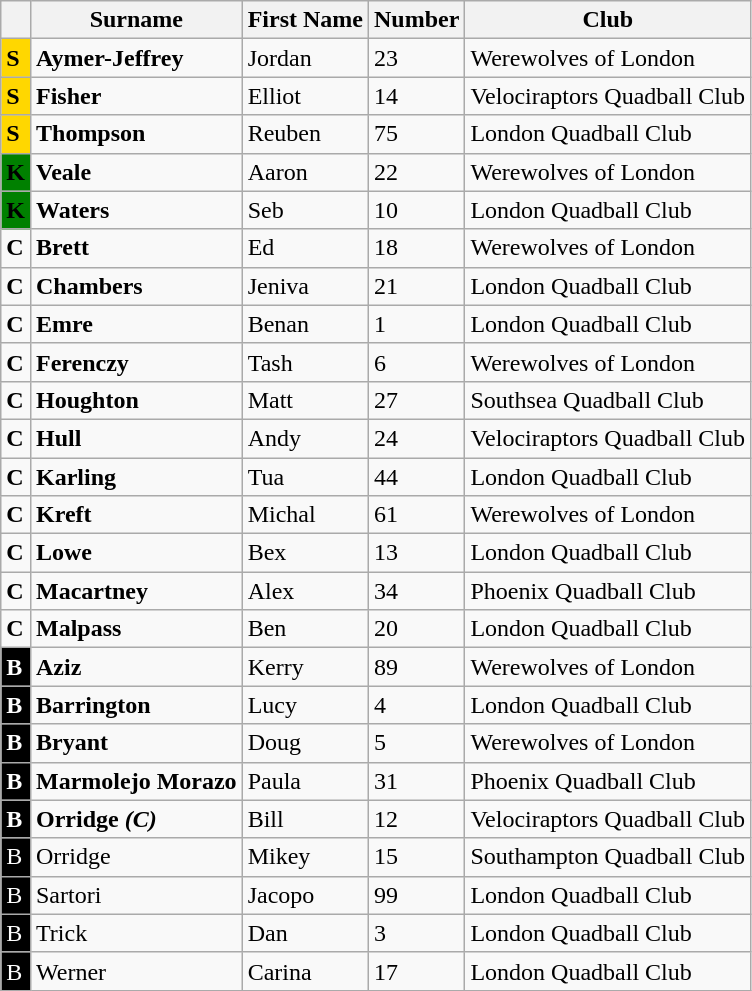<table class="wikitable sortable mw-collapsible mw-collapsed">
<tr>
<th></th>
<th>Surname</th>
<th>First Name</th>
<th>Number</th>
<th>Club</th>
</tr>
<tr>
<td style="background: gold;"><strong>S</strong></td>
<td><strong>Aymer-Jeffrey</strong></td>
<td>Jordan</td>
<td>23</td>
<td>Werewolves of London</td>
</tr>
<tr>
<td style="background: gold;"><strong>S</strong></td>
<td><strong>Fisher</strong></td>
<td>Elliot</td>
<td>14</td>
<td>Velociraptors Quadball Club</td>
</tr>
<tr>
<td style="background: gold;"><strong>S</strong></td>
<td><strong>Thompson</strong></td>
<td>Reuben</td>
<td>75</td>
<td>London Quadball Club</td>
</tr>
<tr>
<td style="background: green;"><strong>K</strong></td>
<td><strong>Veale</strong></td>
<td>Aaron</td>
<td>22</td>
<td>Werewolves of London</td>
</tr>
<tr>
<td style="background: green;"><strong>K</strong></td>
<td><strong>Waters</strong></td>
<td>Seb</td>
<td>10</td>
<td>London Quadball Club</td>
</tr>
<tr>
<td><strong>C</strong></td>
<td><strong>Brett</strong></td>
<td>Ed</td>
<td>18</td>
<td>Werewolves of London</td>
</tr>
<tr>
<td><strong>C</strong></td>
<td><strong>Chambers</strong></td>
<td>Jeniva</td>
<td>21</td>
<td>London Quadball Club</td>
</tr>
<tr>
<td><strong>C</strong></td>
<td><strong>Emre</strong></td>
<td>Benan</td>
<td>1</td>
<td>London Quadball Club</td>
</tr>
<tr>
<td><strong>C</strong></td>
<td><strong>Ferenczy</strong></td>
<td>Tash</td>
<td>6</td>
<td>Werewolves of London</td>
</tr>
<tr>
<td><strong>C</strong></td>
<td><strong>Houghton</strong></td>
<td>Matt</td>
<td>27</td>
<td>Southsea Quadball Club</td>
</tr>
<tr>
<td><strong>C</strong></td>
<td><strong>Hull</strong></td>
<td>Andy</td>
<td>24</td>
<td>Velociraptors Quadball Club</td>
</tr>
<tr>
<td><strong>C</strong></td>
<td><strong>Karling</strong></td>
<td>Tua</td>
<td>44</td>
<td>London Quadball Club</td>
</tr>
<tr>
<td><strong>C</strong></td>
<td><strong>Kreft</strong></td>
<td>Michal</td>
<td>61</td>
<td>Werewolves of London</td>
</tr>
<tr>
<td><strong>C</strong></td>
<td><strong>Lowe</strong></td>
<td>Bex</td>
<td>13</td>
<td>London Quadball Club</td>
</tr>
<tr>
<td><strong>C</strong></td>
<td><strong>Macartney</strong></td>
<td>Alex</td>
<td>34</td>
<td>Phoenix Quadball Club</td>
</tr>
<tr>
<td><strong>C</strong></td>
<td><strong>Malpass</strong></td>
<td>Ben</td>
<td>20</td>
<td>London Quadball Club</td>
</tr>
<tr>
<td style="background: black; color:white;"><strong>B</strong></td>
<td><strong>Aziz</strong></td>
<td>Kerry</td>
<td>89</td>
<td>Werewolves of London</td>
</tr>
<tr>
<td style="background: black; color:white;"><strong>B</strong></td>
<td><strong>Barrington</strong></td>
<td>Lucy</td>
<td>4</td>
<td>London Quadball Club</td>
</tr>
<tr>
<td style="background: black; color:white;"><strong>B</strong></td>
<td><strong>Bryant</strong></td>
<td>Doug</td>
<td>5</td>
<td>Werewolves of London</td>
</tr>
<tr>
<td style="background: black; color:white;"><strong>B</strong></td>
<td><strong>Marmolejo Morazo</strong></td>
<td>Paula</td>
<td>31</td>
<td>Phoenix Quadball Club</td>
</tr>
<tr>
<td style="background: black; color:white;"><strong>B</strong></td>
<td><strong>Orridge <em>(C)<strong><em></td>
<td>Bill</td>
<td>12</td>
<td>Velociraptors Quadball Club</td>
</tr>
<tr>
<td style="background: black; color:white;"></strong>B<strong></td>
<td></strong>Orridge<strong></td>
<td>Mikey</td>
<td>15</td>
<td>Southampton Quadball Club</td>
</tr>
<tr>
<td style="background: black; color:white;"></strong>B<strong></td>
<td></strong>Sartori<strong></td>
<td>Jacopo</td>
<td>99</td>
<td>London Quadball Club</td>
</tr>
<tr>
<td style="background: black; color:white;"></strong>B<strong></td>
<td></strong>Trick<strong></td>
<td>Dan</td>
<td>3</td>
<td>London Quadball Club</td>
</tr>
<tr>
<td style="background: black; color:white;"></strong>B<strong></td>
<td></strong>Werner<strong></td>
<td>Carina</td>
<td>17</td>
<td>London Quadball Club</td>
</tr>
</table>
